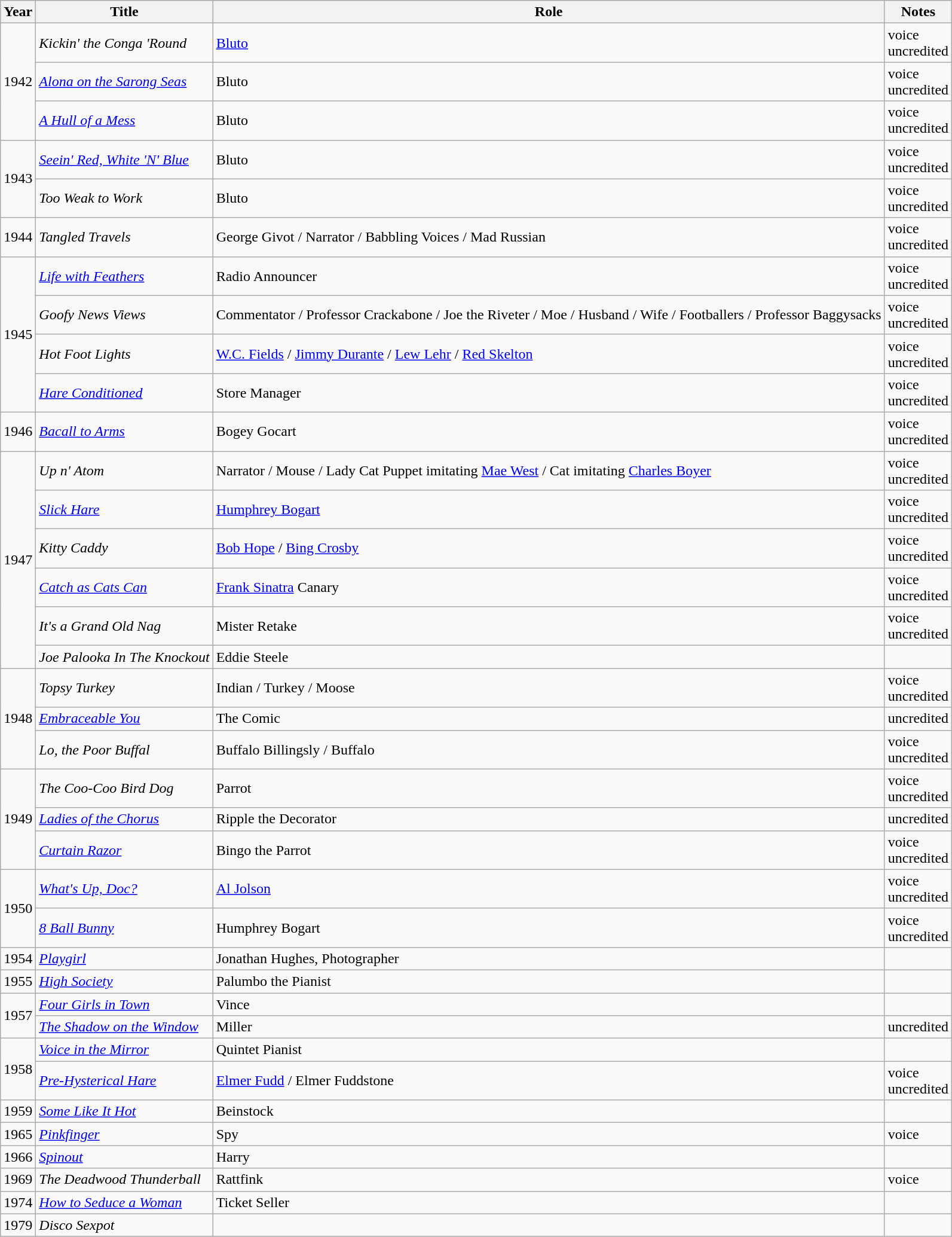<table class="wikitable">
<tr>
<th>Year</th>
<th>Title</th>
<th>Role</th>
<th>Notes</th>
</tr>
<tr>
<td rowspan="3">1942</td>
<td><em>Kickin' the Conga 'Round</em></td>
<td><a href='#'>Bluto</a></td>
<td>voice<br>uncredited</td>
</tr>
<tr>
<td><em><a href='#'>Alona on the Sarong Seas</a></em></td>
<td>Bluto</td>
<td>voice<br>uncredited</td>
</tr>
<tr>
<td><em><a href='#'>A Hull of a Mess</a></em></td>
<td>Bluto</td>
<td>voice<br>uncredited</td>
</tr>
<tr>
<td rowspan="2">1943</td>
<td><em><a href='#'>Seein' Red, White 'N' Blue</a></em></td>
<td>Bluto</td>
<td>voice<br>uncredited</td>
</tr>
<tr>
<td><em>Too Weak to Work</em></td>
<td>Bluto</td>
<td>voice<br>uncredited</td>
</tr>
<tr>
<td>1944</td>
<td><em>Tangled Travels</em></td>
<td>George Givot / Narrator / Babbling Voices / Mad Russian</td>
<td>voice<br>uncredited</td>
</tr>
<tr>
<td rowspan="4">1945</td>
<td><em><a href='#'>Life with Feathers</a></em></td>
<td>Radio Announcer</td>
<td>voice<br>uncredited</td>
</tr>
<tr>
<td><em>Goofy News Views</em></td>
<td>Commentator / Professor Crackabone / Joe the Riveter / Moe / Husband / Wife / Footballers / Professor Baggysacks</td>
<td>voice<br>uncredited</td>
</tr>
<tr>
<td><em>Hot Foot Lights</em></td>
<td><a href='#'>W.C. Fields</a> / <a href='#'>Jimmy Durante</a> / <a href='#'>Lew Lehr</a> / <a href='#'>Red Skelton</a></td>
<td>voice<br>uncredited</td>
</tr>
<tr>
<td><em><a href='#'>Hare Conditioned</a></em></td>
<td>Store Manager</td>
<td>voice<br>uncredited</td>
</tr>
<tr>
<td>1946</td>
<td><em><a href='#'>Bacall to Arms</a></em></td>
<td>Bogey Gocart</td>
<td>voice<br>uncredited</td>
</tr>
<tr>
<td rowspan="6">1947</td>
<td><em>Up n' Atom</em></td>
<td>Narrator / Mouse / Lady Cat Puppet imitating <a href='#'>Mae West</a> / Cat imitating <a href='#'>Charles Boyer</a></td>
<td>voice<br>uncredited</td>
</tr>
<tr>
<td><em><a href='#'>Slick Hare</a></em></td>
<td><a href='#'>Humphrey Bogart</a></td>
<td>voice<br>uncredited</td>
</tr>
<tr>
<td><em>Kitty Caddy</em></td>
<td><a href='#'>Bob Hope</a> / <a href='#'>Bing Crosby</a></td>
<td>voice<br>uncredited</td>
</tr>
<tr>
<td><em><a href='#'>Catch as Cats Can</a></em></td>
<td><a href='#'>Frank Sinatra</a> Canary</td>
<td>voice<br>uncredited</td>
</tr>
<tr>
<td><em>It's a Grand Old Nag</em></td>
<td>Mister Retake</td>
<td>voice<br>uncredited</td>
</tr>
<tr>
<td><em>Joe Palooka In The Knockout</em></td>
<td>Eddie Steele</td>
<td></td>
</tr>
<tr>
<td rowspan="3">1948</td>
<td><em>Topsy Turkey</em></td>
<td>Indian / Turkey / Moose</td>
<td>voice<br>uncredited</td>
</tr>
<tr>
<td><em><a href='#'>Embraceable You</a></em></td>
<td>The Comic</td>
<td>uncredited</td>
</tr>
<tr>
<td><em>Lo, the Poor Buffal</em></td>
<td>Buffalo Billingsly / Buffalo</td>
<td>voice<br>uncredited</td>
</tr>
<tr>
<td rowspan="3">1949</td>
<td><em>The Coo-Coo Bird Dog</em></td>
<td>Parrot</td>
<td>voice<br>uncredited</td>
</tr>
<tr>
<td><em><a href='#'>Ladies of the Chorus</a></em></td>
<td>Ripple the Decorator</td>
<td>uncredited</td>
</tr>
<tr>
<td><em><a href='#'>Curtain Razor</a></em></td>
<td>Bingo the Parrot</td>
<td>voice<br>uncredited</td>
</tr>
<tr>
<td rowspan="2">1950</td>
<td><em><a href='#'>What's Up, Doc?</a></em></td>
<td><a href='#'>Al Jolson</a></td>
<td>voice<br>uncredited</td>
</tr>
<tr>
<td><em><a href='#'>8 Ball Bunny</a></em></td>
<td>Humphrey Bogart</td>
<td>voice<br>uncredited</td>
</tr>
<tr>
<td>1954</td>
<td><em><a href='#'>Playgirl</a></em></td>
<td>Jonathan Hughes, Photographer</td>
<td></td>
</tr>
<tr>
<td>1955</td>
<td><em><a href='#'>High Society</a></em></td>
<td>Palumbo the Pianist</td>
<td></td>
</tr>
<tr>
<td rowspan="2">1957</td>
<td><em><a href='#'>Four Girls in Town</a></em></td>
<td>Vince</td>
<td></td>
</tr>
<tr>
<td><em><a href='#'>The Shadow on the Window</a></em></td>
<td>Miller</td>
<td>uncredited</td>
</tr>
<tr>
<td rowspan="2">1958</td>
<td><em><a href='#'>Voice in the Mirror</a></em></td>
<td>Quintet Pianist</td>
<td></td>
</tr>
<tr>
<td><em><a href='#'>Pre-Hysterical Hare</a></em></td>
<td><a href='#'>Elmer Fudd</a> / Elmer Fuddstone</td>
<td>voice<br>uncredited</td>
</tr>
<tr>
<td>1959</td>
<td><em><a href='#'>Some Like It Hot</a></em></td>
<td>Beinstock</td>
<td></td>
</tr>
<tr>
<td>1965</td>
<td><em><a href='#'>Pinkfinger</a></em></td>
<td>Spy</td>
<td>voice</td>
</tr>
<tr>
<td>1966</td>
<td><em><a href='#'>Spinout</a></em></td>
<td>Harry</td>
<td></td>
</tr>
<tr>
<td>1969</td>
<td><em>The Deadwood Thunderball</em></td>
<td>Rattfink</td>
<td>voice</td>
</tr>
<tr>
<td>1974</td>
<td><em><a href='#'>How to Seduce a Woman</a></em></td>
<td>Ticket Seller</td>
<td></td>
</tr>
<tr>
<td>1979</td>
<td><em>Disco Sexpot</em></td>
<td></td>
<td></td>
</tr>
</table>
